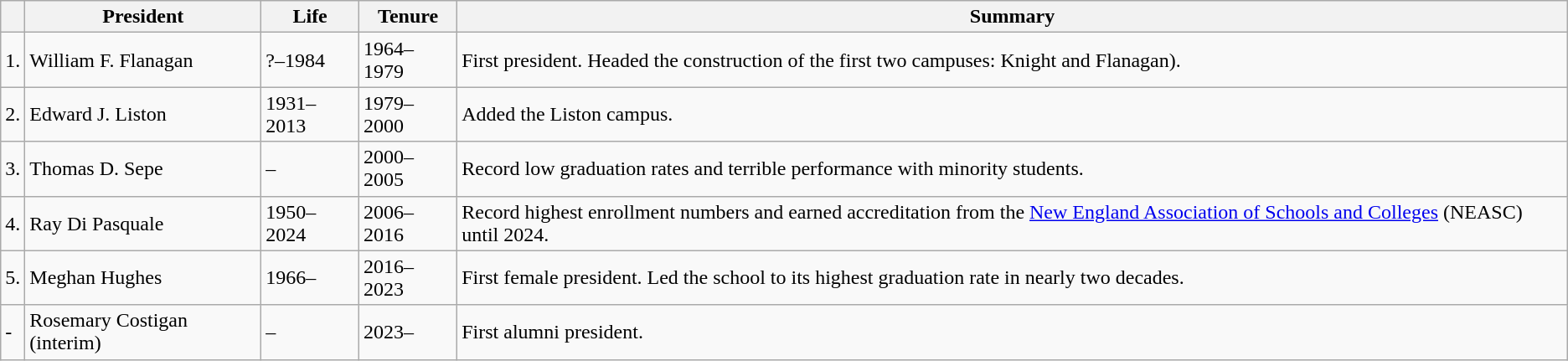<table class="wikitable">
<tr>
<th align="left"></th>
<th align="left">President</th>
<th align="right">Life</th>
<th align="center">Tenure</th>
<th align="left">Summary</th>
</tr>
<tr>
<td>1.</td>
<td>William F. Flanagan</td>
<td>?–1984</td>
<td>1964–1979</td>
<td>First president. Headed the construction of the first two campuses: Knight and Flanagan).</td>
</tr>
<tr>
<td>2.</td>
<td>Edward J. Liston</td>
<td>1931–2013</td>
<td>1979–2000</td>
<td>Added the Liston campus.</td>
</tr>
<tr>
<td>3.</td>
<td>Thomas D. Sepe</td>
<td>–</td>
<td>2000–2005</td>
<td>Record low graduation rates and terrible performance with minority students.</td>
</tr>
<tr>
<td>4.</td>
<td>Ray Di Pasquale</td>
<td>1950–2024</td>
<td>2006–2016</td>
<td>Record highest enrollment numbers and earned accreditation from the <a href='#'>New England Association of Schools and Colleges</a> (NEASC) until 2024.</td>
</tr>
<tr>
<td>5.</td>
<td>Meghan Hughes</td>
<td>1966–</td>
<td>2016–2023</td>
<td>First female president. Led the school to its highest graduation rate in nearly two decades.</td>
</tr>
<tr>
<td>-</td>
<td>Rosemary Costigan (interim)</td>
<td>–</td>
<td>2023–</td>
<td>First alumni president.</td>
</tr>
</table>
